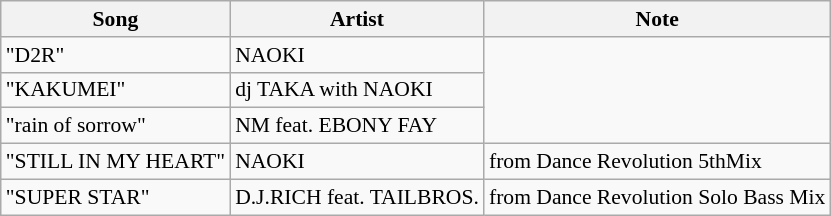<table class="wikitable sortable" style="font-size:90%;">
<tr>
<th>Song</th>
<th>Artist</th>
<th>Note</th>
</tr>
<tr>
<td>"D2R"</td>
<td>NAOKI</td>
</tr>
<tr>
<td>"KAKUMEI"</td>
<td>dj TAKA with NAOKI</td>
</tr>
<tr>
<td>"rain of sorrow"</td>
<td>NM feat. EBONY FAY</td>
</tr>
<tr>
<td>"STILL IN MY HEART"</td>
<td>NAOKI</td>
<td>from Dance Revolution 5thMix</td>
</tr>
<tr>
<td>"SUPER STAR"</td>
<td>D.J.RICH feat. TAILBROS.</td>
<td>from Dance Revolution Solo Bass Mix</td>
</tr>
</table>
